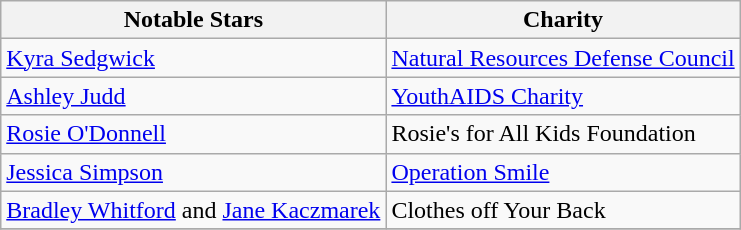<table class="wikitable">
<tr>
<th>Notable Stars</th>
<th>Charity</th>
</tr>
<tr>
<td><a href='#'>Kyra Sedgwick</a></td>
<td><a href='#'>Natural Resources Defense Council</a></td>
</tr>
<tr>
<td><a href='#'>Ashley Judd</a></td>
<td><a href='#'>YouthAIDS Charity</a></td>
</tr>
<tr>
<td><a href='#'>Rosie O'Donnell</a></td>
<td>Rosie's for All Kids Foundation</td>
</tr>
<tr>
<td><a href='#'>Jessica Simpson</a></td>
<td><a href='#'>Operation Smile</a></td>
</tr>
<tr>
<td><a href='#'>Bradley Whitford</a> and <a href='#'>Jane Kaczmarek</a></td>
<td>Clothes off Your Back</td>
</tr>
<tr>
</tr>
</table>
